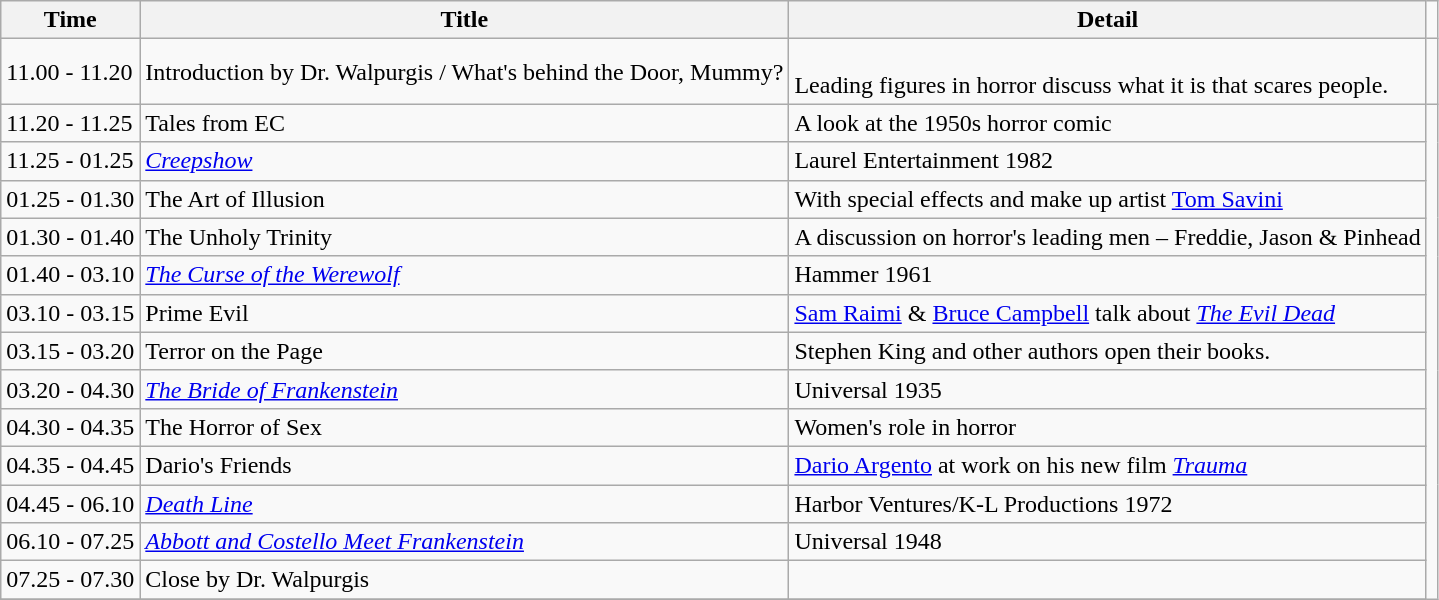<table class="wikitable">
<tr>
<th>Time</th>
<th>Title</th>
<th>Detail</th>
</tr>
<tr>
<td>11.00 - 11.20</td>
<td>Introduction by Dr. Walpurgis / What's behind the Door, Mummy?</td>
<td><br>Leading figures in horror discuss what it is that scares people.</td>
<td></td>
</tr>
<tr>
<td>11.20 - 11.25</td>
<td>Tales from EC</td>
<td>A look at the 1950s horror comic</td>
</tr>
<tr>
<td>11.25 - 01.25</td>
<td><em><a href='#'>Creepshow</a></em></td>
<td>Laurel Entertainment 1982</td>
</tr>
<tr>
<td>01.25 - 01.30</td>
<td>The Art of Illusion</td>
<td>With special effects and make up artist <a href='#'>Tom Savini</a></td>
</tr>
<tr>
<td>01.30 - 01.40</td>
<td>The Unholy Trinity</td>
<td>A discussion on horror's leading men – Freddie, Jason & Pinhead</td>
</tr>
<tr>
<td>01.40 - 03.10</td>
<td><em><a href='#'>The Curse of the Werewolf</a></em></td>
<td>Hammer 1961</td>
</tr>
<tr>
<td>03.10 - 03.15</td>
<td>Prime Evil</td>
<td><a href='#'>Sam Raimi</a> & <a href='#'>Bruce Campbell</a> talk about <em><a href='#'>The Evil Dead</a></em></td>
</tr>
<tr>
<td>03.15 - 03.20</td>
<td>Terror on the Page</td>
<td>Stephen King and other authors open their books.</td>
</tr>
<tr>
<td>03.20 - 04.30</td>
<td><em><a href='#'>The Bride of Frankenstein</a></em></td>
<td>Universal 1935</td>
</tr>
<tr>
<td>04.30 - 04.35</td>
<td>The Horror of Sex</td>
<td>Women's role in horror</td>
</tr>
<tr>
<td>04.35 - 04.45</td>
<td>Dario's Friends</td>
<td><a href='#'>Dario Argento</a> at work on his new film <em><a href='#'>Trauma</a></em></td>
</tr>
<tr>
<td>04.45 - 06.10</td>
<td><em><a href='#'>Death Line</a></em></td>
<td>Harbor Ventures/K-L Productions 1972</td>
</tr>
<tr>
<td>06.10 - 07.25</td>
<td><em><a href='#'>Abbott and Costello Meet Frankenstein</a></em></td>
<td>Universal 1948</td>
</tr>
<tr>
<td>07.25 - 07.30</td>
<td>Close by Dr. Walpurgis</td>
<td></td>
</tr>
<tr>
</tr>
</table>
